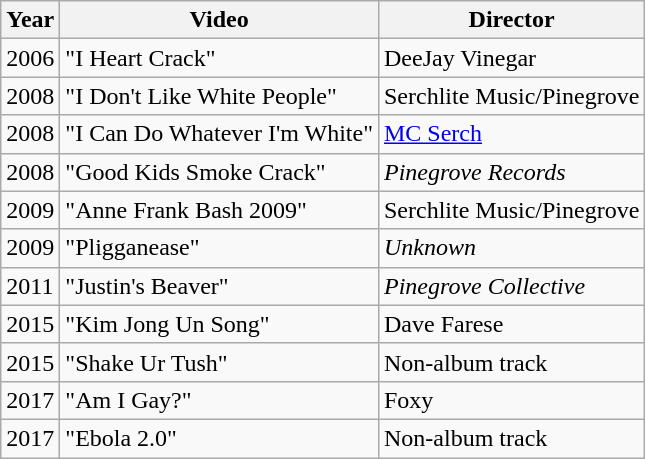<table class="wikitable sortable">
<tr>
<th>Year</th>
<th>Video</th>
<th>Director</th>
</tr>
<tr>
<td>2006</td>
<td>"I Heart Crack"</td>
<td>DeeJay Vinegar</td>
</tr>
<tr>
<td>2008</td>
<td>"I Don't Like White People"</td>
<td>Serchlite Music/Pinegrove</td>
</tr>
<tr>
<td>2008</td>
<td>"I Can Do Whatever I'm White"</td>
<td><a href='#'>MC Serch</a></td>
</tr>
<tr>
<td>2008</td>
<td>"Good Kids Smoke Crack"</td>
<td><em>Pinegrove Records</em></td>
</tr>
<tr>
<td>2009</td>
<td>"Anne Frank Bash 2009"</td>
<td>Serchlite Music/Pinegrove</td>
</tr>
<tr>
<td>2009</td>
<td>"Pligganease"</td>
<td><em>Unknown</em></td>
</tr>
<tr>
<td>2011</td>
<td>"Justin's Beaver"</td>
<td><em>Pinegrove Collective</em></td>
</tr>
<tr>
<td>2015</td>
<td>"Kim Jong Un Song"</td>
<td>Dave Farese</td>
</tr>
<tr>
<td>2015</td>
<td>"Shake Ur Tush"</td>
<td>Non-album track</td>
</tr>
<tr>
<td>2017</td>
<td>"Am I Gay?"</td>
<td>Foxy</td>
</tr>
<tr>
<td>2017</td>
<td>"Ebola 2.0"</td>
<td>Non-album track</td>
</tr>
</table>
